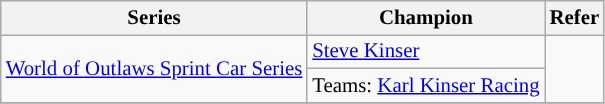<table class="wikitable" style="font-size:87%;">
<tr>
<th>Series</th>
<th>Champion</th>
<th>Refer</th>
</tr>
<tr>
<td rowspan=2><a href='#'>World of Outlaws Sprint Car Series</a></td>
<td> <a href='#'>Steve Kinser</a></td>
<td rowspan=2></td>
</tr>
<tr>
<td>Teams:  <a href='#'>Karl Kinser Racing</a></td>
</tr>
<tr>
</tr>
</table>
